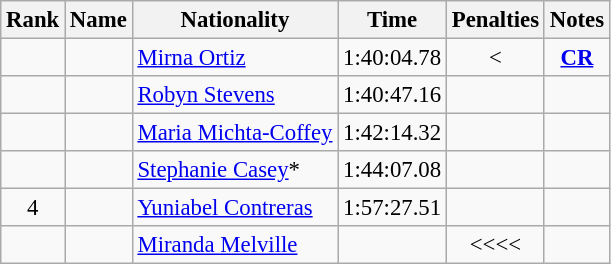<table class="wikitable sortable" style="text-align:center;font-size:95%">
<tr>
<th>Rank</th>
<th>Name</th>
<th>Nationality</th>
<th>Time</th>
<th>Penalties</th>
<th>Notes</th>
</tr>
<tr>
<td></td>
<td align=left></td>
<td align=left><a href='#'>Mirna Ortiz</a></td>
<td>1:40:04.78</td>
<td><</td>
<td><strong><a href='#'>CR</a></strong></td>
</tr>
<tr>
<td></td>
<td align=left></td>
<td align=left><a href='#'>Robyn Stevens</a></td>
<td>1:40:47.16</td>
<td></td>
<td></td>
</tr>
<tr>
<td></td>
<td align=left></td>
<td align=left><a href='#'>Maria Michta-Coffey</a></td>
<td>1:42:14.32</td>
<td></td>
<td></td>
</tr>
<tr>
<td></td>
<td align=left></td>
<td align=left><a href='#'>Stephanie Casey</a>*</td>
<td>1:44:07.08</td>
<td></td>
<td></td>
</tr>
<tr>
<td>4</td>
<td align=left></td>
<td align=left><a href='#'>Yuniabel Contreras</a></td>
<td>1:57:27.51</td>
<td></td>
<td></td>
</tr>
<tr>
<td></td>
<td align=left></td>
<td align=left><a href='#'>Miranda Melville</a></td>
<td></td>
<td><<<<</td>
<td></td>
</tr>
</table>
